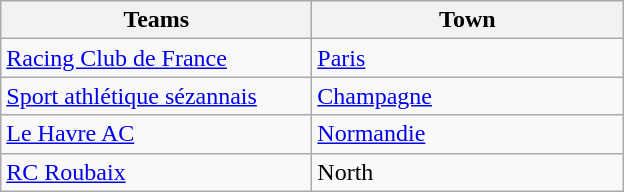<table class="wikitable">
<tr>
<th width=200px>Teams</th>
<th width=200px>Town</th>
</tr>
<tr>
<td><a href='#'>Racing Club de France</a></td>
<td><a href='#'>Paris</a></td>
</tr>
<tr>
<td><a href='#'>Sport athlétique sézannais</a></td>
<td><a href='#'>Champagne</a></td>
</tr>
<tr>
<td><a href='#'>Le Havre AC</a></td>
<td><a href='#'>Normandie</a></td>
</tr>
<tr>
<td><a href='#'>RC Roubaix</a></td>
<td>North</td>
</tr>
</table>
